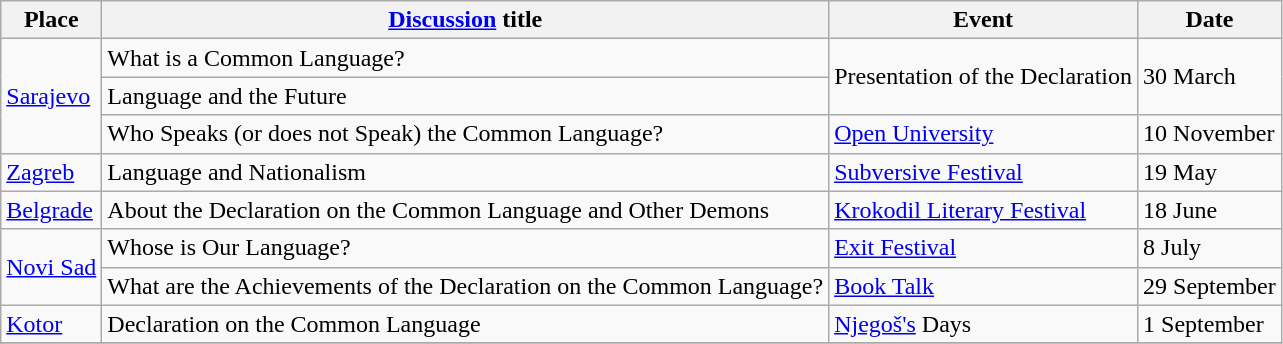<table class="wikitable">
<tr>
<th>Place</th>
<th><a href='#'>Discussion</a> title</th>
<th>Event</th>
<th>Date</th>
</tr>
<tr>
<td rowspan="3"><a href='#'>Sarajevo</a></td>
<td>What is a Common Language?</td>
<td rowspan="2">Presentation of the Declaration</td>
<td rowspan="2">30 March</td>
</tr>
<tr>
<td>Language and the Future</td>
</tr>
<tr>
<td>Who Speaks (or does not Speak) the Common Language?</td>
<td><a href='#'>Open University</a></td>
<td>10 November</td>
</tr>
<tr>
<td><a href='#'>Zagreb</a></td>
<td>Language and Nationalism</td>
<td><a href='#'>Subversive Festival</a></td>
<td>19 May</td>
</tr>
<tr>
<td><a href='#'>Belgrade</a></td>
<td>About the Declaration on the Common Language and Other Demons</td>
<td><a href='#'>Krokodil Literary Festival</a></td>
<td>18 June</td>
</tr>
<tr>
<td rowspan="2"><a href='#'>Novi Sad</a></td>
<td>Whose is Our Language?</td>
<td><a href='#'>Exit Festival</a></td>
<td>8 July</td>
</tr>
<tr>
<td>What are the Achievements of the Declaration on the Common Language?</td>
<td><a href='#'>Book Talk</a></td>
<td>29 September</td>
</tr>
<tr>
<td><a href='#'>Kotor</a></td>
<td>Declaration on the Common Language</td>
<td><a href='#'>Njegoš's</a> Days</td>
<td>1 September</td>
</tr>
<tr>
</tr>
</table>
